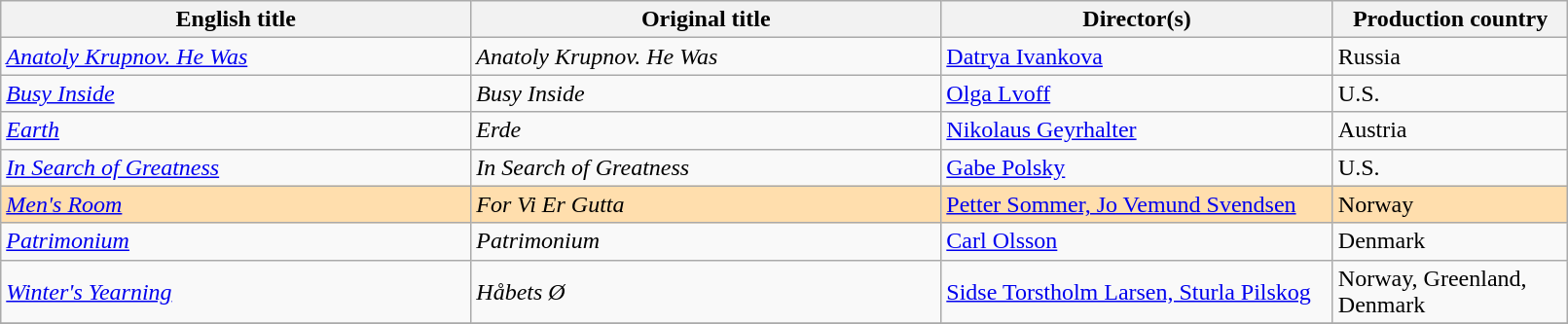<table class="sortable wikitable" width="85%" cellpadding="5">
<tr>
<th width="30%">English title</th>
<th width="30%">Original title</th>
<th width="25%">Director(s)</th>
<th width="15%">Production country</th>
</tr>
<tr>
<td><em><a href='#'>Anatoly Krupnov. He Was</a></em></td>
<td><em>Anatoly Krupnov. He Was</em></td>
<td><a href='#'>Datrya Ivankova</a></td>
<td>Russia</td>
</tr>
<tr>
<td><em><a href='#'>Busy Inside</a></em></td>
<td><em>Busy Inside</em></td>
<td><a href='#'>Olga Lvoff</a></td>
<td>U.S.</td>
</tr>
<tr>
<td><em><a href='#'>Earth</a></em></td>
<td><em>Erde</em></td>
<td><a href='#'>Nikolaus Geyrhalter</a></td>
<td>Austria</td>
</tr>
<tr>
<td><em><a href='#'>In Search of Greatness</a></em></td>
<td><em>In Search of Greatness</em></td>
<td><a href='#'>Gabe Polsky</a></td>
<td>U.S.</td>
</tr>
<tr style="background:#FFDEAD;">
<td><em><a href='#'>Men's Room</a></em></td>
<td><em>For Vi Er Gutta</em></td>
<td><a href='#'>Petter Sommer, Jo Vemund Svendsen</a></td>
<td>Norway</td>
</tr>
<tr>
<td><em><a href='#'>Patrimonium</a></em></td>
<td><em>Patrimonium</em></td>
<td><a href='#'>Carl Olsson</a></td>
<td>Denmark</td>
</tr>
<tr>
<td><em><a href='#'>Winter's Yearning</a></em></td>
<td><em>Håbets Ø</em></td>
<td><a href='#'>Sidse Torstholm Larsen, Sturla Pilskog</a></td>
<td>Norway, Greenland, Denmark</td>
</tr>
<tr>
</tr>
</table>
